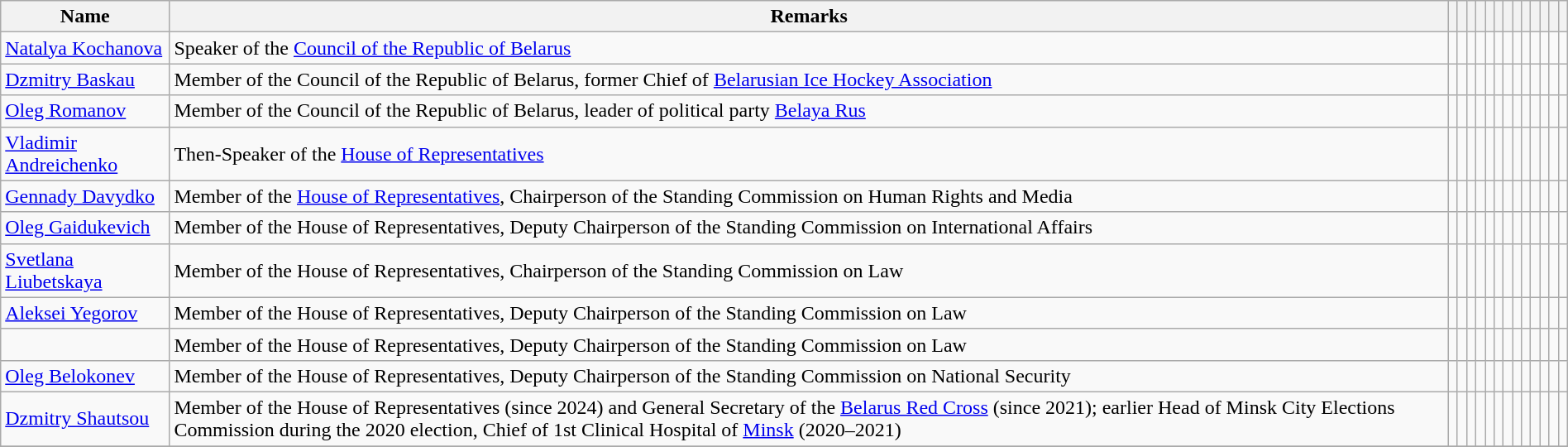<table class="wikitable sortable" style="margin: auto">
<tr>
<th>Name</th>
<th>Remarks</th>
<th></th>
<th></th>
<th></th>
<th></th>
<th></th>
<th></th>
<th></th>
<th></th>
<th></th>
<th></th>
<th></th>
<th></th>
<th></th>
</tr>
<tr>
<td><a href='#'>Natalya Kochanova</a></td>
<td>Speaker of the <a href='#'>Council of the Republic of Belarus</a></td>
<td></td>
<td></td>
<td></td>
<td style="text-align:center;"></td>
<td style="text-align:center;"></td>
<td style="text-align:center;"></td>
<td style="text-align:center;"></td>
<td style="text-align:center;"></td>
<td style="text-align:center;"></td>
<td style="text-align:center;"></td>
<td style="text-align:center;"></td>
<td></td>
<td></td>
</tr>
<tr>
<td><a href='#'>Dzmitry Baskau</a></td>
<td>Member of the Council of the Republic of Belarus, former Chief of <a href='#'>Belarusian Ice Hockey Association</a></td>
<td style="text-align:center;"></td>
<td style="text-align:center;"></td>
<td></td>
<td></td>
<td></td>
<td></td>
<td style="text-align:center;"></td>
<td></td>
<td></td>
<td></td>
<td></td>
<td></td>
<td></td>
</tr>
<tr>
<td><a href='#'>Oleg Romanov</a></td>
<td>Member of the Council of the Republic of Belarus, leader of political party <a href='#'>Belaya Rus</a></td>
<td></td>
<td></td>
<td></td>
<td></td>
<td></td>
<td></td>
<td></td>
<td></td>
<td></td>
<td></td>
<td style="text-align:center;"></td>
<td></td>
<td></td>
</tr>
<tr>
<td><a href='#'>Vladimir Andreichenko</a></td>
<td>Then-Speaker of the <a href='#'>House of Representatives</a></td>
<td></td>
<td></td>
<td></td>
<td></td>
<td></td>
<td style="text-align:center;"></td>
<td></td>
<td></td>
<td></td>
<td></td>
<td></td>
<td></td>
<td></td>
</tr>
<tr>
<td><a href='#'>Gennady Davydko</a></td>
<td>Member of the <a href='#'>House of Representatives</a>, Chairperson of the Standing Commission on Human Rights and Media</td>
<td></td>
<td></td>
<td></td>
<td style="text-align:center;"></td>
<td></td>
<td></td>
<td style="text-align:center;"></td>
<td style="text-align:center;"></td>
<td style="text-align:center;"></td>
<td></td>
<td></td>
<td></td>
<td></td>
</tr>
<tr>
<td><a href='#'>Oleg Gaidukevich</a></td>
<td>Member of the House of Representatives, Deputy Chairperson of the Standing Commission on International Affairs</td>
<td></td>
<td></td>
<td></td>
<td style="text-align:center;"></td>
<td style="text-align:center;"></td>
<td style="text-align:center;"></td>
<td style="text-align:center;"></td>
<td style="text-align:center;"></td>
<td style="text-align:center;"></td>
<td style="text-align:center;"></td>
<td style="text-align:center;"></td>
<td></td>
<td></td>
</tr>
<tr>
<td><a href='#'>Svetlana Liubetskaya</a></td>
<td>Member of the House of Representatives, Chairperson of the Standing Commission on Law</td>
<td></td>
<td></td>
<td></td>
<td style="text-align:center;"></td>
<td></td>
<td></td>
<td></td>
<td style="text-align:center;"></td>
<td style="text-align:center;"></td>
<td></td>
<td></td>
<td></td>
<td></td>
</tr>
<tr>
<td><a href='#'>Aleksei Yegorov</a></td>
<td>Member of the House of Representatives, Deputy Chairperson of the Standing Commission on Law</td>
<td></td>
<td></td>
<td></td>
<td style="text-align:center;"></td>
<td></td>
<td></td>
<td></td>
<td style="text-align:center;"></td>
<td style="text-align:center;"></td>
<td></td>
<td></td>
<td></td>
<td></td>
</tr>
<tr>
<td></td>
<td>Member of the House of Representatives, Deputy Chairperson of the Standing Commission on Law</td>
<td></td>
<td></td>
<td></td>
<td style="text-align:center;"></td>
<td></td>
<td></td>
<td></td>
<td style="text-align:center;"></td>
<td style="text-align:center;"></td>
<td></td>
<td></td>
<td></td>
<td></td>
</tr>
<tr>
<td><a href='#'>Oleg Belokonev</a></td>
<td>Member of the House of Representatives, Deputy Chairperson of the Standing Commission on National Security</td>
<td></td>
<td></td>
<td></td>
<td></td>
<td></td>
<td style="text-align:center;"></td>
<td></td>
<td></td>
<td></td>
<td></td>
<td></td>
<td></td>
<td></td>
</tr>
<tr>
<td><a href='#'>Dzmitry Shautsou</a></td>
<td>Member of the House of Representatives (since 2024) and General Secretary of the <a href='#'>Belarus Red Cross</a> (since 2021); earlier Head of Minsk City Elections Commission during the 2020 election, Chief of 1st Clinical Hospital of <a href='#'>Minsk</a> (2020–2021)</td>
<td style="text-align:center;"></td>
<td style="text-align:center;"></td>
<td style="text-align:center;"></td>
<td style="text-align:center;"></td>
<td></td>
<td></td>
<td style="text-align:center;"></td>
<td style="text-align:center;"></td>
<td style="text-align:center;"></td>
<td></td>
<td></td>
<td style="text-align:center;"></td>
<td style="text-align:center;"></td>
</tr>
<tr>
</tr>
</table>
